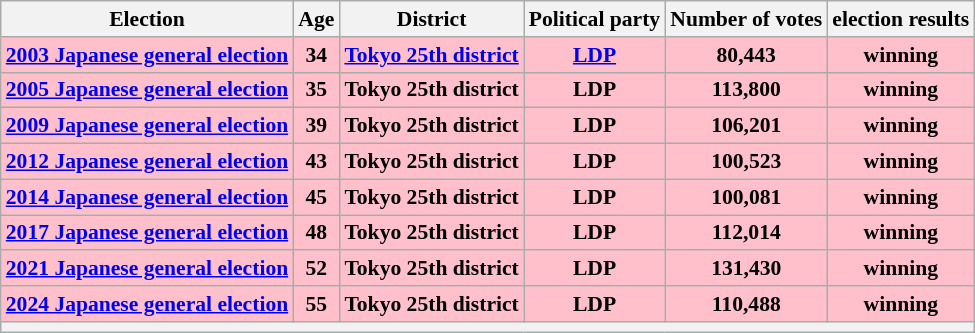<table class="wikitable" style="text-align:center; font-size:90%">
<tr>
<th>Election</th>
<th>Age</th>
<th>District</th>
<th>Political party</th>
<th>Number of votes</th>
<th>election results</th>
</tr>
<tr>
<td style="background:Pink;"><strong><a href='#'>2003 Japanese general election</a></strong></td>
<td style="background:Pink;"><strong>34</strong></td>
<td style="background:Pink;"><strong><a href='#'>Tokyo 25th district</a></strong></td>
<td style="background:Pink;"><strong><a href='#'>LDP</a></strong></td>
<td style="background:Pink;"><strong>80,443</strong></td>
<td style="background:Pink;"><strong>winning</strong></td>
</tr>
<tr>
<td style="background:Pink;"><strong><a href='#'>2005 Japanese general election</a></strong></td>
<td style="background:Pink;"><strong>35</strong></td>
<td style="background:Pink;"><strong>Tokyo 25th district</strong></td>
<td style="background:Pink;"><strong>LDP</strong></td>
<td style="background:Pink;"><strong>113,800</strong></td>
<td style="background:Pink;"><strong>winning</strong></td>
</tr>
<tr>
<td style="background:Pink;"><strong><a href='#'>2009 Japanese general election</a></strong></td>
<td style="background:Pink;"><strong>39</strong></td>
<td style="background:Pink;"><strong>Tokyo 25th district</strong></td>
<td style="background:Pink;"><strong>LDP</strong></td>
<td style="background:Pink;"><strong>106,201</strong></td>
<td style="background:Pink;"><strong>winning</strong></td>
</tr>
<tr>
<td style="background:Pink;"><strong><a href='#'>2012 Japanese general election</a></strong></td>
<td style="background:Pink;"><strong>43</strong></td>
<td style="background:Pink;"><strong>Tokyo 25th district</strong></td>
<td style="background:Pink;"><strong>LDP</strong></td>
<td style="background:Pink;"><strong>100,523</strong></td>
<td style="background:Pink;"><strong>winning</strong></td>
</tr>
<tr>
<td style="background:Pink;"><strong><a href='#'>2014 Japanese general election</a></strong></td>
<td style="background:Pink;"><strong>45</strong></td>
<td style="background:Pink;"><strong>Tokyo 25th district</strong></td>
<td style="background:Pink;"><strong>LDP</strong></td>
<td style="background:Pink;"><strong>100,081</strong></td>
<td style="background:Pink;"><strong>winning</strong></td>
</tr>
<tr>
<td style="background:Pink;"><strong><a href='#'>2017 Japanese general election</a></strong></td>
<td style="background:Pink;"><strong>48</strong></td>
<td style="background:Pink;"><strong>Tokyo 25th district</strong></td>
<td style="background:Pink;"><strong>LDP</strong></td>
<td style="background:Pink;"><strong>112,014</strong></td>
<td style="background:Pink;"><strong>winning</strong></td>
</tr>
<tr>
<td style="background:Pink;"><strong><a href='#'>2021 Japanese general election</a></strong></td>
<td style="background:Pink;"><strong>52</strong></td>
<td style="background:Pink;"><strong>Tokyo 25th district</strong></td>
<td style="background:Pink;"><strong>LDP</strong></td>
<td style="background:Pink;"><strong>131,430</strong></td>
<td style="background:Pink;"><strong>winning</strong></td>
</tr>
<tr>
<td style="background:Pink;"><strong><a href='#'>2024 Japanese general election</a> </strong></td>
<td style="background:Pink;"><strong>55</strong></td>
<td style="background:Pink;"><strong>Tokyo 25th district</strong></td>
<td style="background:Pink;"><strong>LDP</strong></td>
<td style="background:Pink;"><strong>110,488</strong></td>
<td style="background:Pink;"><strong>winning</strong></td>
</tr>
<tr>
<th colspan="6"></th>
</tr>
</table>
